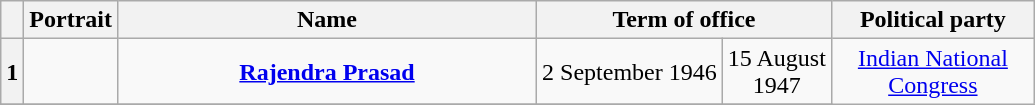<table class="wikitable" style="text-align:center">
<tr>
<th></th>
<th>Portrait</th>
<th style="width:17em">Name</th>
<th colspan="2">Term of office</th>
<th style="width:8em">Political party</th>
</tr>
<tr>
<th>1</th>
<td></td>
<td><strong><a href='#'>Rajendra Prasad</a></strong></td>
<td>2 September 1946</td>
<td>15 August<br>1947</td>
<td rowspan="15"><a href='#'>Indian National Congress</a></td>
</tr>
<tr>
</tr>
</table>
